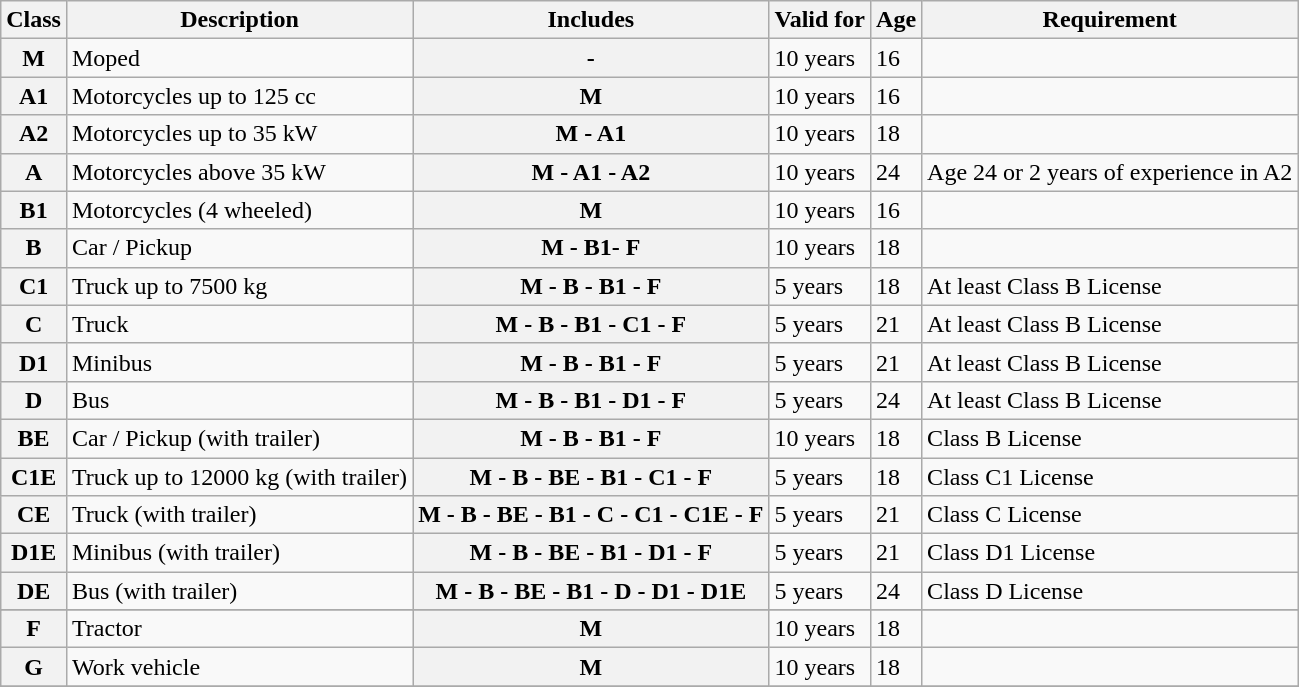<table class="wikitable">
<tr>
<th>Class</th>
<th>Description</th>
<th>Includes</th>
<th>Valid for</th>
<th>Age</th>
<th>Requirement</th>
</tr>
<tr>
<th>M</th>
<td>Moped</td>
<th>-</th>
<td>10 years</td>
<td>16</td>
<td></td>
</tr>
<tr>
<th>A1</th>
<td>Motorcycles up to 125 cc</td>
<th>M</th>
<td>10 years</td>
<td>16</td>
<td></td>
</tr>
<tr>
<th>A2</th>
<td>Motorcycles up to 35 kW</td>
<th>M - A1</th>
<td>10 years</td>
<td>18</td>
<td></td>
</tr>
<tr>
<th>A</th>
<td>Motorcycles above 35 kW</td>
<th>M - A1 - A2</th>
<td>10 years</td>
<td>24</td>
<td>Age 24 or 2 years of experience in A2</td>
</tr>
<tr>
<th>B1</th>
<td>Motorcycles (4 wheeled)</td>
<th>M</th>
<td>10 years</td>
<td>16</td>
<td></td>
</tr>
<tr>
<th>B</th>
<td>Car / Pickup</td>
<th>M - B1- F</th>
<td>10 years</td>
<td>18</td>
<td></td>
</tr>
<tr>
<th>C1</th>
<td>Truck up to 7500 kg</td>
<th>M - B - B1 - F</th>
<td>5 years</td>
<td>18</td>
<td>At least Class B License</td>
</tr>
<tr>
<th>C</th>
<td>Truck</td>
<th>M - B - B1 - C1 - F</th>
<td>5 years</td>
<td>21</td>
<td>At least Class B License</td>
</tr>
<tr>
<th>D1</th>
<td>Minibus</td>
<th>M - B - B1 - F</th>
<td>5 years</td>
<td>21</td>
<td>At least Class B License</td>
</tr>
<tr>
<th>D</th>
<td>Bus</td>
<th>M - B - B1 - D1 - F</th>
<td>5 years</td>
<td>24</td>
<td>At least Class B License</td>
</tr>
<tr>
<th>BE</th>
<td>Car / Pickup (with trailer)</td>
<th>M - B - B1 - F</th>
<td>10 years</td>
<td>18</td>
<td>Class B License</td>
</tr>
<tr>
<th>C1E</th>
<td>Truck up to 12000 kg (with trailer)</td>
<th>M - B - BE - B1 - C1 - F</th>
<td>5 years</td>
<td>18</td>
<td>Class C1 License</td>
</tr>
<tr>
<th>CE</th>
<td>Truck (with trailer)</td>
<th>M - B - BE - B1 - C - C1 - C1E - F</th>
<td>5 years</td>
<td>21</td>
<td>Class C License</td>
</tr>
<tr>
<th>D1E</th>
<td>Minibus (with trailer)</td>
<th>M - B - BE - B1 - D1 - F</th>
<td>5 years</td>
<td>21</td>
<td>Class D1 License</td>
</tr>
<tr>
<th>DE</th>
<td>Bus (with trailer)</td>
<th>M - B - BE - B1 - D - D1 - D1E</th>
<td>5 years</td>
<td>24</td>
<td>Class D License</td>
</tr>
<tr>
</tr>
<tr>
<th>F</th>
<td>Tractor</td>
<th>M</th>
<td>10 years</td>
<td>18</td>
<td></td>
</tr>
<tr>
<th>G</th>
<td>Work vehicle</td>
<th>M</th>
<td>10 years</td>
<td>18</td>
<td></td>
</tr>
<tr>
</tr>
</table>
